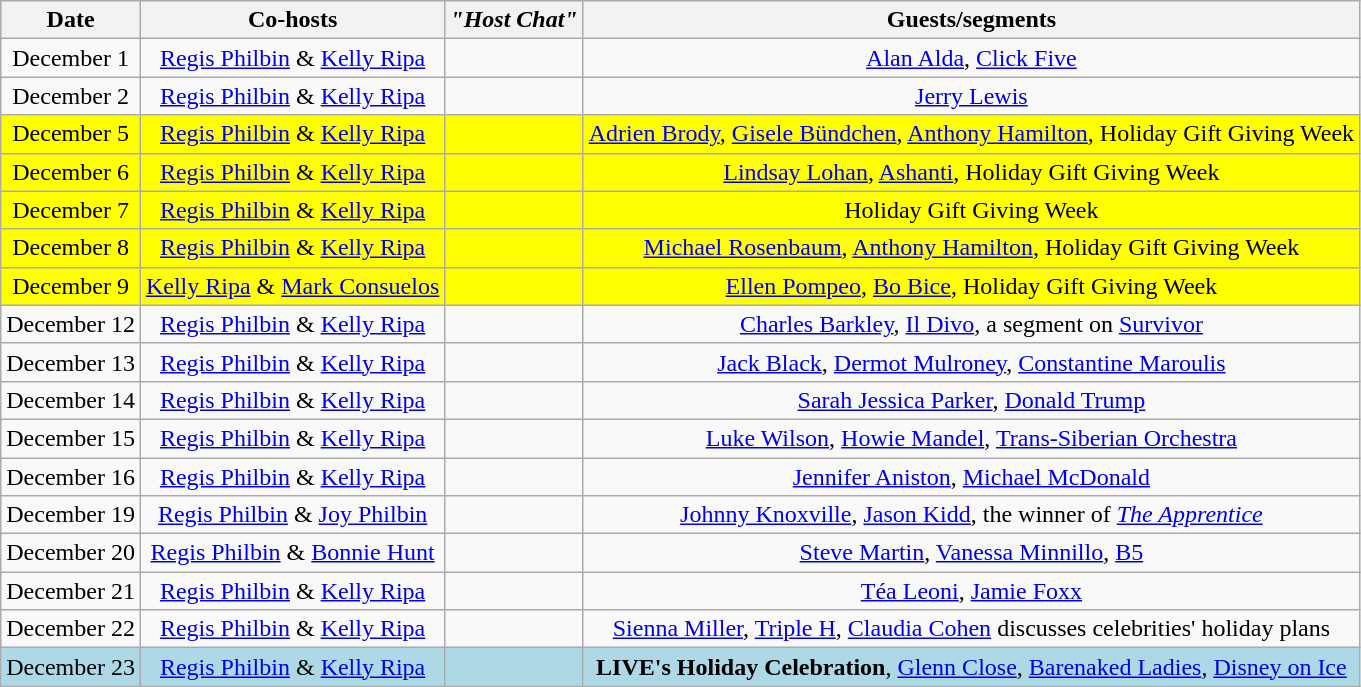<table class="wikitable sortable" style="text-align:center;">
<tr>
<th>Date</th>
<th>Co-hosts</th>
<th><em>"Host Chat"</em></th>
<th>Guests/segments</th>
</tr>
<tr>
<td>December 1</td>
<td><a href='#'>Regis Philbin</a> & <a href='#'>Kelly Ripa</a></td>
<td></td>
<td><a href='#'>Alan Alda</a>, <a href='#'>Click Five</a></td>
</tr>
<tr>
<td>December 2</td>
<td><a href='#'>Regis Philbin</a> & <a href='#'>Kelly Ripa</a></td>
<td></td>
<td><a href='#'>Jerry Lewis</a></td>
</tr>
<tr style="background:yellow;">
<td>December 5</td>
<td><a href='#'>Regis Philbin</a> & <a href='#'>Kelly Ripa</a></td>
<td></td>
<td><a href='#'>Adrien Brody</a>, <a href='#'>Gisele Bündchen</a>, <a href='#'>Anthony Hamilton</a>, Holiday Gift Giving Week</td>
</tr>
<tr style="background:yellow;">
<td>December 6</td>
<td><a href='#'>Regis Philbin</a> & <a href='#'>Kelly Ripa</a></td>
<td></td>
<td><a href='#'>Lindsay Lohan</a>, <a href='#'>Ashanti</a>, Holiday Gift Giving Week</td>
</tr>
<tr style="background:yellow;">
<td>December 7</td>
<td><a href='#'>Regis Philbin</a> & <a href='#'>Kelly Ripa</a></td>
<td></td>
<td>Holiday Gift Giving Week</td>
</tr>
<tr style="background:yellow;">
<td>December 8</td>
<td><a href='#'>Regis Philbin</a> & <a href='#'>Kelly Ripa</a></td>
<td></td>
<td><a href='#'>Michael Rosenbaum</a>, <a href='#'>Anthony Hamilton</a>, Holiday Gift Giving Week</td>
</tr>
<tr style="background:yellow;">
<td>December 9</td>
<td><a href='#'>Kelly Ripa</a> & <a href='#'>Mark Consuelos</a></td>
<td></td>
<td><a href='#'>Ellen Pompeo</a>, <a href='#'>Bo Bice</a>, Holiday Gift Giving Week</td>
</tr>
<tr>
<td>December 12</td>
<td><a href='#'>Regis Philbin</a> & <a href='#'>Kelly Ripa</a></td>
<td></td>
<td><a href='#'>Charles Barkley</a>, <a href='#'>Il Divo</a>, a segment on <a href='#'>Survivor</a></td>
</tr>
<tr>
<td>December 13</td>
<td><a href='#'>Regis Philbin</a> & <a href='#'>Kelly Ripa</a></td>
<td></td>
<td><a href='#'>Jack Black</a>, <a href='#'>Dermot Mulroney</a>, <a href='#'>Constantine Maroulis</a></td>
</tr>
<tr>
<td>December 14</td>
<td><a href='#'>Regis Philbin</a> & <a href='#'>Kelly Ripa</a></td>
<td></td>
<td><a href='#'>Sarah Jessica Parker</a>, <a href='#'>Donald Trump</a></td>
</tr>
<tr>
<td>December 15</td>
<td><a href='#'>Regis Philbin</a> & <a href='#'>Kelly Ripa</a></td>
<td></td>
<td><a href='#'>Luke Wilson</a>, <a href='#'>Howie Mandel</a>, <a href='#'>Trans-Siberian Orchestra</a></td>
</tr>
<tr>
<td>December 16</td>
<td><a href='#'>Regis Philbin</a> & <a href='#'>Kelly Ripa</a></td>
<td></td>
<td><a href='#'>Jennifer Aniston</a>, <a href='#'>Michael McDonald</a></td>
</tr>
<tr>
<td>December 19</td>
<td><a href='#'>Regis Philbin</a> & <a href='#'>Joy Philbin</a></td>
<td></td>
<td><a href='#'>Johnny Knoxville</a>, <a href='#'>Jason Kidd</a>, the winner of <em><a href='#'>The Apprentice</a></em></td>
</tr>
<tr>
<td>December 20</td>
<td><a href='#'>Regis Philbin</a> & <a href='#'>Bonnie Hunt</a></td>
<td></td>
<td><a href='#'>Steve Martin</a>, <a href='#'>Vanessa Minnillo</a>, <a href='#'>B5</a></td>
</tr>
<tr>
<td>December 21</td>
<td><a href='#'>Regis Philbin</a> & <a href='#'>Kelly Ripa</a></td>
<td></td>
<td><a href='#'>Téa Leoni</a>, <a href='#'>Jamie Foxx</a></td>
</tr>
<tr>
<td>December 22</td>
<td><a href='#'>Regis Philbin</a> & <a href='#'>Kelly Ripa</a></td>
<td></td>
<td><a href='#'>Sienna Miller</a>, <a href='#'>Triple H</a>, <a href='#'>Claudia Cohen</a> discusses celebrities' holiday plans</td>
</tr>
<tr style="background:lightblue;">
<td>December 23</td>
<td><a href='#'>Regis Philbin</a> & <a href='#'>Kelly Ripa</a></td>
<td></td>
<td><strong>LIVE's Holiday Celebration</strong>, <a href='#'>Glenn Close</a>, <a href='#'>Barenaked Ladies</a>, <a href='#'>Disney on Ice</a></td>
</tr>
</table>
